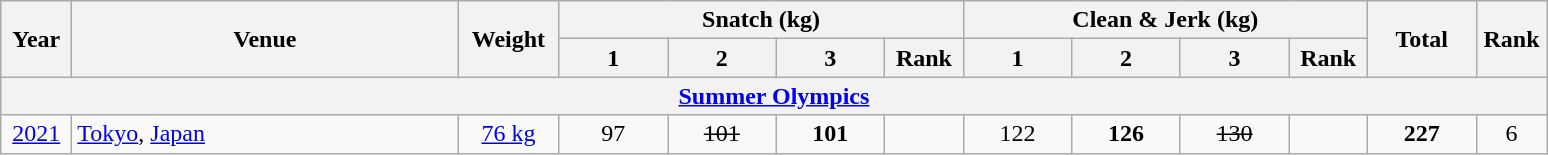<table class = "wikitable" style="text-align:center;">
<tr>
<th rowspan=2 width=40>Year</th>
<th rowspan=2 width=250>Venue</th>
<th rowspan=2 width=60>Weight</th>
<th colspan=4>Snatch (kg)</th>
<th colspan=4>Clean & Jerk (kg)</th>
<th rowspan=2 width=65>Total</th>
<th rowspan=2 width=40>Rank</th>
</tr>
<tr>
<th width=65>1</th>
<th width=65>2</th>
<th width=65>3</th>
<th width=45>Rank</th>
<th width=65>1</th>
<th width=65>2</th>
<th width=65>3</th>
<th width=45>Rank</th>
</tr>
<tr>
<th colspan=13><a href='#'>Summer Olympics</a></th>
</tr>
<tr>
<td><a href='#'>2021</a></td>
<td align=left> <a href='#'>Tokyo</a>, <a href='#'>Japan</a></td>
<td><a href='#'>76 kg</a></td>
<td>97</td>
<td><s>101</s></td>
<td><strong>101</strong></td>
<td></td>
<td>122</td>
<td><strong>126</strong></td>
<td><s>130</s></td>
<td></td>
<td><strong>227</strong></td>
<td>6</td>
</tr>
</table>
